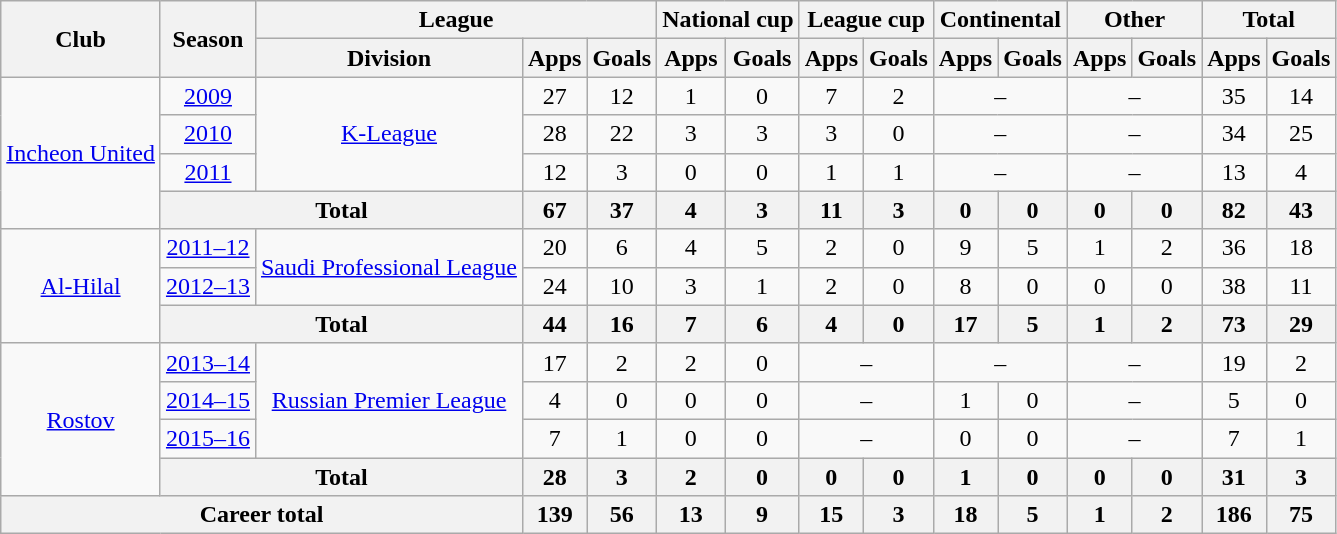<table class="wikitable" style="text-align:center">
<tr>
<th rowspan="2">Club</th>
<th rowspan="2">Season</th>
<th colspan="3">League</th>
<th colspan="2">National cup</th>
<th colspan="2">League cup</th>
<th colspan="2">Continental</th>
<th colspan="2">Other</th>
<th colspan="2">Total</th>
</tr>
<tr>
<th>Division</th>
<th>Apps</th>
<th>Goals</th>
<th>Apps</th>
<th>Goals</th>
<th>Apps</th>
<th>Goals</th>
<th>Apps</th>
<th>Goals</th>
<th>Apps</th>
<th>Goals</th>
<th>Apps</th>
<th>Goals</th>
</tr>
<tr>
<td rowspan="4"><a href='#'>Incheon United</a></td>
<td><a href='#'>2009</a></td>
<td rowspan="3"><a href='#'>K-League</a></td>
<td>27</td>
<td>12</td>
<td>1</td>
<td>0</td>
<td>7</td>
<td>2</td>
<td colspan="2">–</td>
<td colspan="2">–</td>
<td>35</td>
<td>14</td>
</tr>
<tr>
<td><a href='#'>2010</a></td>
<td>28</td>
<td>22</td>
<td>3</td>
<td>3</td>
<td>3</td>
<td>0</td>
<td colspan="2">–</td>
<td colspan="2">–</td>
<td>34</td>
<td>25</td>
</tr>
<tr>
<td><a href='#'>2011</a></td>
<td>12</td>
<td>3</td>
<td>0</td>
<td>0</td>
<td>1</td>
<td>1</td>
<td colspan="2">–</td>
<td colspan="2">–</td>
<td>13</td>
<td>4</td>
</tr>
<tr>
<th colspan="2">Total</th>
<th>67</th>
<th>37</th>
<th>4</th>
<th>3</th>
<th>11</th>
<th>3</th>
<th>0</th>
<th>0</th>
<th>0</th>
<th>0</th>
<th>82</th>
<th>43</th>
</tr>
<tr>
<td rowspan="3"><a href='#'>Al-Hilal</a></td>
<td><a href='#'>2011–12</a></td>
<td rowspan="2"><a href='#'>Saudi Professional League</a></td>
<td>20</td>
<td>6</td>
<td>4</td>
<td>5</td>
<td>2</td>
<td>0</td>
<td>9</td>
<td>5</td>
<td>1</td>
<td>2</td>
<td>36</td>
<td>18</td>
</tr>
<tr>
<td><a href='#'>2012–13</a></td>
<td>24</td>
<td>10</td>
<td>3</td>
<td>1</td>
<td>2</td>
<td>0</td>
<td>8</td>
<td>0</td>
<td>0</td>
<td>0</td>
<td>38</td>
<td>11</td>
</tr>
<tr>
<th colspan="2">Total</th>
<th>44</th>
<th>16</th>
<th>7</th>
<th>6</th>
<th>4</th>
<th>0</th>
<th>17</th>
<th>5</th>
<th>1</th>
<th>2</th>
<th>73</th>
<th>29</th>
</tr>
<tr>
<td rowspan="4"><a href='#'>Rostov</a></td>
<td><a href='#'>2013–14</a></td>
<td rowspan="3"><a href='#'>Russian Premier League</a></td>
<td>17</td>
<td>2</td>
<td>2</td>
<td>0</td>
<td colspan="2">–</td>
<td colspan="2">–</td>
<td colspan="2">–</td>
<td>19</td>
<td>2</td>
</tr>
<tr>
<td><a href='#'>2014–15</a></td>
<td>4</td>
<td>0</td>
<td>0</td>
<td>0</td>
<td colspan="2">–</td>
<td>1</td>
<td>0</td>
<td colspan="2">–</td>
<td>5</td>
<td>0</td>
</tr>
<tr>
<td><a href='#'>2015–16</a></td>
<td>7</td>
<td>1</td>
<td>0</td>
<td>0</td>
<td colspan="2">–</td>
<td>0</td>
<td>0</td>
<td colspan="2">–</td>
<td>7</td>
<td>1</td>
</tr>
<tr>
<th colspan="2">Total</th>
<th>28</th>
<th>3</th>
<th>2</th>
<th>0</th>
<th>0</th>
<th>0</th>
<th>1</th>
<th>0</th>
<th>0</th>
<th>0</th>
<th>31</th>
<th>3</th>
</tr>
<tr>
<th colspan="3">Career total</th>
<th>139</th>
<th>56</th>
<th>13</th>
<th>9</th>
<th>15</th>
<th>3</th>
<th>18</th>
<th>5</th>
<th>1</th>
<th>2</th>
<th>186</th>
<th>75</th>
</tr>
</table>
